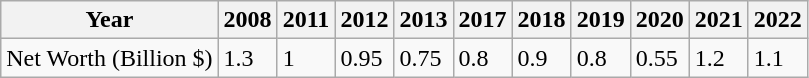<table class="wikitable">
<tr>
<th>Year</th>
<th>2008</th>
<th>2011</th>
<th>2012</th>
<th>2013</th>
<th>2017</th>
<th>2018</th>
<th>2019</th>
<th>2020</th>
<th>2021</th>
<th>2022</th>
</tr>
<tr>
<td>Net Worth (Billion $)</td>
<td>1.3</td>
<td>1</td>
<td>0.95</td>
<td>0.75</td>
<td>0.8</td>
<td>0.9</td>
<td>0.8</td>
<td>0.55</td>
<td>1.2</td>
<td>1.1</td>
</tr>
</table>
